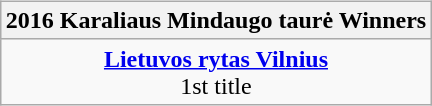<table style="width:100%;">
<tr>
<td valign=top align=right width=33%><br>












</td>
<td style="vertical-align:top; align:center; width:33%;"><br><table style="width:100%;">
<tr>
<td style="width=50%;"></td>
<td></td>
<td style="width=50%;"></td>
</tr>
</table>
<br> 

<div></div><table class=wikitable style="text-align:center; margin:auto">
<tr>
<th>2016 Karaliaus Mindaugo taurė Winners</th>
</tr>
<tr>
<td><strong><a href='#'>Lietuvos rytas Vilnius</a></strong><br>1st title</td>
</tr>
</table>
</td>
<td style="vertical-align:top; align:left; width:33%;"><br>













</td>
</tr>
</table>
